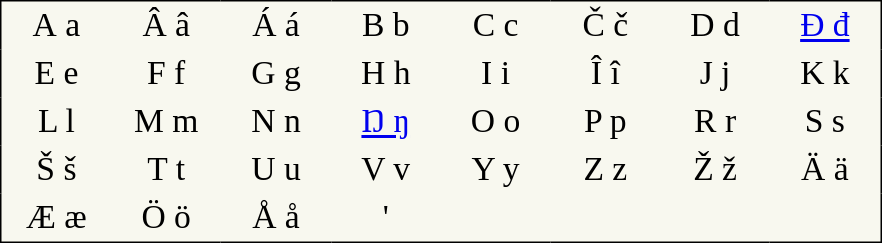<table style="font-family:Arial Unicode MS; font-size:1.4em; border-color:#000000; border-width:1px; border-style:solid; border-collapse:collapse; background-color:#F8F8EF">
<tr>
<td style="width:3em; text-align:center; padding: 3px;">А а</td>
<td style="width:3em; text-align:center; padding: 3px;">Â â</td>
<td style="width:3em; text-align:center; padding: 3px;">Á á</td>
<td style="width:3em; text-align:center; padding: 3px;">B b</td>
<td style="width:3em; text-align:center; padding: 3px;">C c</td>
<td style="width:3em; text-align:center; padding: 3px;">Č č</td>
<td style="width:3em; text-align:center; padding: 3px;">D d</td>
<td style="width:3em; text-align:center; padding: 3px;"><a href='#'>Đ đ</a></td>
</tr>
<tr>
<td style="width:3em; text-align:center; padding: 3px;">E e</td>
<td style="width:3em; text-align:center; padding: 3px;">F f</td>
<td style="width:3em; text-align:center; padding: 3px;">G g</td>
<td style="width:3em; text-align:center; padding: 3px;">H h</td>
<td style="width:3em; text-align:center; padding: 3px;">I i</td>
<td style="width:3em; text-align:center; padding: 3px;">Î î</td>
<td style="width:3em; text-align:center; padding: 3px;">J j</td>
<td style="width:3em; text-align:center; padding: 3px;">K k</td>
</tr>
<tr>
<td style="width:3em; text-align:center; padding: 3px;">L l</td>
<td style="width:3em; text-align:center; padding: 3px;">M m</td>
<td style="width:3em; text-align:center; padding: 3px;">N n</td>
<td style="width:3em; text-align:center; padding: 3px;"><a href='#'>Ŋ ŋ</a></td>
<td style="width:3em; text-align:center; padding: 3px;">O o</td>
<td style="width:3em; text-align:center; padding: 3px;">P p</td>
<td style="width:3em; text-align:center; padding: 3px;">R r</td>
<td style="width:3em; text-align:center; padding: 3px;">S s</td>
</tr>
<tr>
<td style="width:3em; text-align:center; padding: 3px;">Š š</td>
<td style="width:3em; text-align:center; padding: 3px;">T t</td>
<td style="width:3em; text-align:center; padding: 3px;">U u</td>
<td style="width:3em; text-align:center; padding: 3px;">V v</td>
<td style="width:3em; text-align:center; padding: 3px;">Y y</td>
<td style="width:3em; text-align:center; padding: 3px;">Z z</td>
<td style="width:3em; text-align:center; padding: 3px;">Ž ž</td>
<td style="width:3em; text-align:center; padding: 3px;">Ä ä</td>
</tr>
<tr>
<td style="width:3em; text-align:center; padding: 3px;">Æ æ</td>
<td style="width:3em; text-align:center; padding: 3px;">Ö ö</td>
<td style="width:3em; text-align:center; padding: 3px;">Å å</td>
<td style="width:3em; text-align:center; padding: 3px;">'</td>
<td></td>
<td></td>
<td></td>
<td></td>
</tr>
</table>
